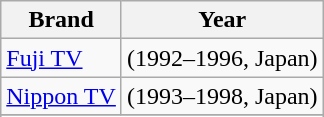<table class="wikitable">
<tr>
<th>Brand</th>
<th>Year</th>
</tr>
<tr>
<td><a href='#'>Fuji TV</a></td>
<td>(1992–1996, Japan)</td>
</tr>
<tr>
<td><a href='#'>Nippon TV</a></td>
<td>(1993–1998, Japan)</td>
</tr>
<tr>
</tr>
<tr>
</tr>
</table>
